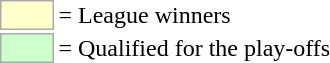<table>
<tr>
<td style="background-color:#ffffcc; border:1px solid #aaaaaa; width:2em;"></td>
<td>= League winners</td>
</tr>
<tr>
<td style="background-color:#ccffcc; border:1px solid #aaaaaa; width:2em;"></td>
<td>= Qualified for the play-offs</td>
</tr>
</table>
